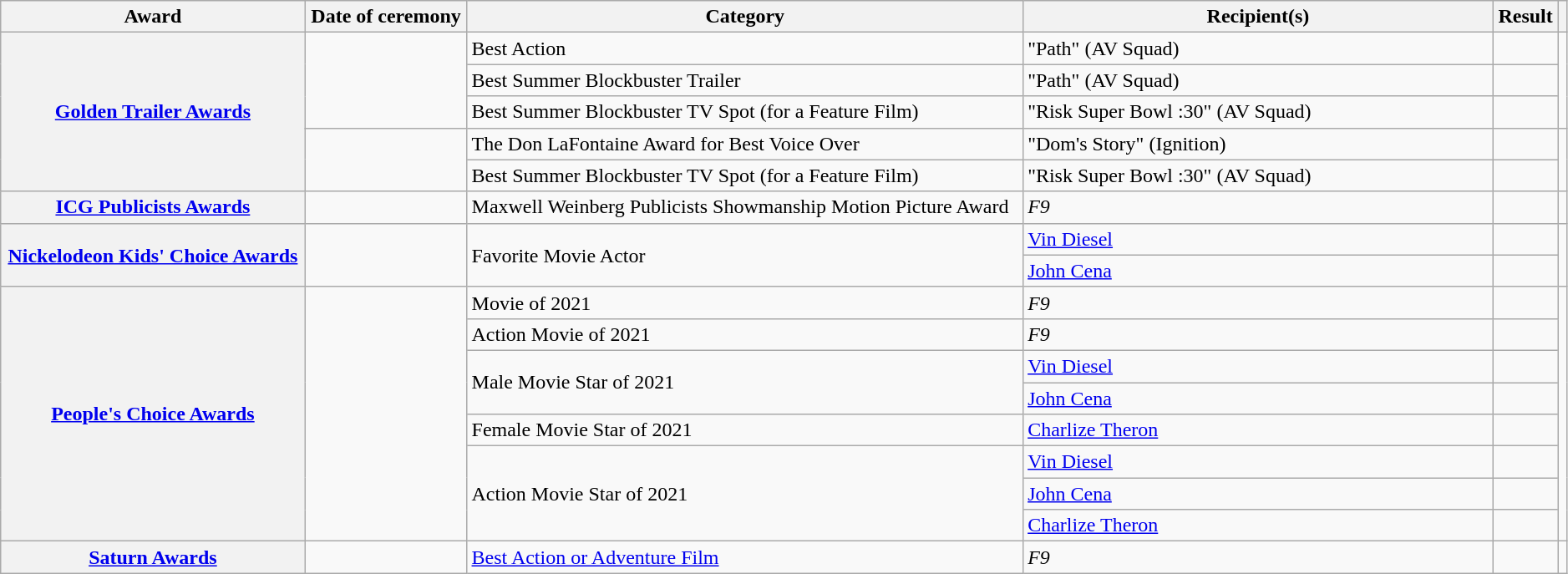<table class="wikitable sortable plainrowheaders" style="width: 99%;">
<tr>
<th scope="col">Award</th>
<th scope="col">Date of ceremony</th>
<th scope="col">Category</th>
<th scope="col" style="width:30%;">Recipient(s)</th>
<th scope="col">Result</th>
<th scope="col" class="unsortable"></th>
</tr>
<tr>
<th scope="rowgroup" rowspan="5"><a href='#'>Golden Trailer Awards</a></th>
<td rowspan="3"></td>
<td>Best Action</td>
<td data-sort-value="Path">"Path" (AV Squad)</td>
<td></td>
<td rowspan="3" style="text-align:center;"></td>
</tr>
<tr>
<td>Best Summer Blockbuster Trailer</td>
<td data-sort-value="Path">"Path" (AV Squad)</td>
<td></td>
</tr>
<tr>
<td>Best Summer Blockbuster TV Spot (for a Feature Film)</td>
<td data-sort-value="Risk Super Bowl :30">"Risk Super Bowl :30" (AV Squad)</td>
<td></td>
</tr>
<tr>
<td rowspan="2"></td>
<td data-sort-value="Don LaFontaine Award for Best Voice Over, The">The Don LaFontaine Award for Best Voice Over</td>
<td data-sort-value="Dom's Story">"Dom's Story" (Ignition)</td>
<td></td>
<td rowspan="2" style="text-align:center;"><br></td>
</tr>
<tr>
<td>Best Summer Blockbuster TV Spot (for a Feature Film)</td>
<td data-sort-value="Risk Super Bowl :30">"Risk Super Bowl :30" (AV Squad)</td>
<td></td>
</tr>
<tr>
<th scope="row"><a href='#'>ICG Publicists Awards</a></th>
<td></td>
<td>Maxwell Weinberg Publicists Showmanship Motion Picture Award</td>
<td><em>F9</em></td>
<td></td>
<td style="text-align:center;"></td>
</tr>
<tr>
<th scope="rowgroup" rowspan="2"><a href='#'>Nickelodeon Kids' Choice Awards</a></th>
<td rowspan="2"><a href='#'></a></td>
<td rowspan="2">Favorite Movie Actor</td>
<td data-sort-value="Diesel, Vin"><a href='#'>Vin Diesel</a></td>
<td></td>
<td rowspan=2 style="text-align:center;"></td>
</tr>
<tr>
<td data-sort-value="Cena, John"><a href='#'>John Cena</a></td>
<td></td>
</tr>
<tr>
<th scope="rowgroup" rowspan="8"><a href='#'>People's Choice Awards</a></th>
<td rowspan="8"><a href='#'></a></td>
<td>Movie of 2021</td>
<td><em>F9</em></td>
<td></td>
<td rowspan="8" style="text-align: center;"></td>
</tr>
<tr>
<td>Action Movie of 2021</td>
<td><em>F9</em></td>
<td></td>
</tr>
<tr>
<td rowspan="2">Male Movie Star of 2021</td>
<td data-sort-value="Diesel, Vin"><a href='#'>Vin Diesel</a></td>
<td></td>
</tr>
<tr>
<td data-sort-value="Cena, John"><a href='#'>John Cena</a></td>
<td></td>
</tr>
<tr>
<td>Female Movie Star of 2021</td>
<td data-sort-value="Theron, Charlize"><a href='#'>Charlize Theron</a></td>
<td></td>
</tr>
<tr>
<td rowspan="3">Action Movie Star of 2021</td>
<td data-sort-value="Diesel, Vin"><a href='#'>Vin Diesel</a></td>
<td></td>
</tr>
<tr>
<td data-sort-value="Cena, John"><a href='#'>John Cena</a></td>
<td></td>
</tr>
<tr>
<td data-sort-value="Theron, Charlize"><a href='#'>Charlize Theron</a></td>
<td></td>
</tr>
<tr>
<th scope="row"><a href='#'>Saturn Awards</a></th>
<td><a href='#'></a></td>
<td><a href='#'>Best Action or Adventure Film</a></td>
<td><em>F9</em></td>
<td></td>
<td style="text-align:center;"><br></td>
</tr>
</table>
